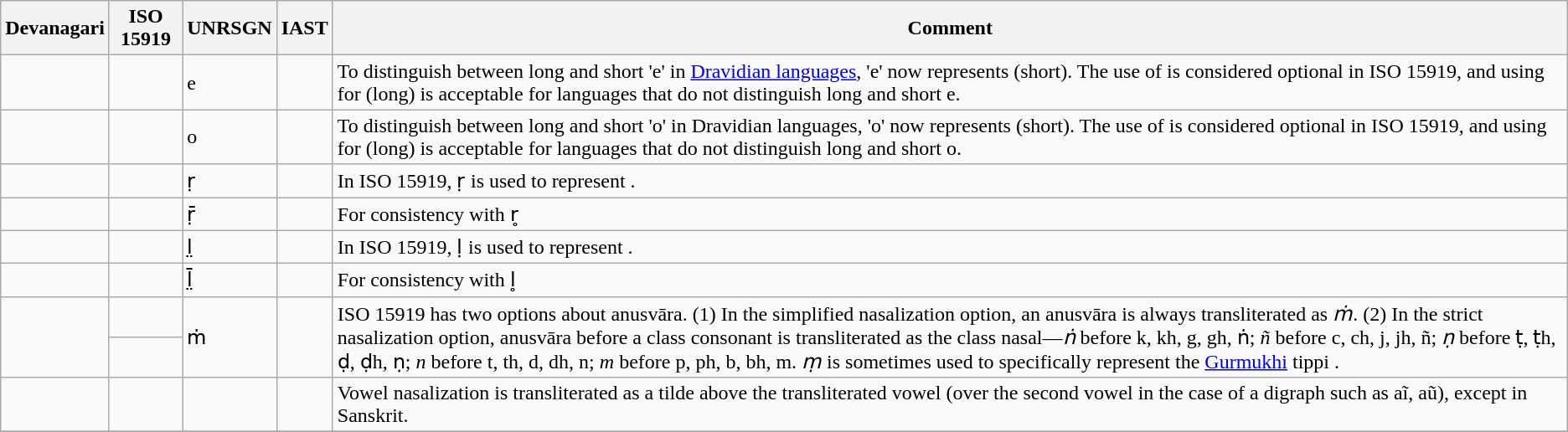<table class="wikitable">
<tr>
<th>Devanagari</th>
<th>ISO 15919</th>
<th>UNRSGN</th>
<th>IAST</th>
<th>Comment</th>
</tr>
<tr>
<td></td>
<td></td>
<td>e</td>
<td></td>
<td>To distinguish between long and short 'e' in <a href='#'>Dravidian languages</a>, 'e' now represents  (short). The use of  is considered optional in ISO 15919, and using  for  (long) is acceptable for languages that do not distinguish long and short e.</td>
</tr>
<tr>
<td></td>
<td></td>
<td>o</td>
<td></td>
<td>To distinguish between long and short 'o' in Dravidian languages, 'o' now represents  (short). The use of  is considered optional in ISO 15919, and using  for  (long) is acceptable for languages that do not distinguish long and short o.</td>
</tr>
<tr>
<td></td>
<td></td>
<td>ṛ</td>
<td></td>
<td>In ISO 15919, ṛ is used to represent .</td>
</tr>
<tr>
<td></td>
<td></td>
<td>ṝ</td>
<td></td>
<td>For consistency with r̥</td>
</tr>
<tr>
<td></td>
<td></td>
<td>l̤</td>
<td></td>
<td>In ISO 15919, ḷ is used to represent .</td>
</tr>
<tr>
<td></td>
<td></td>
<td>l̤̄</td>
<td></td>
<td>For consistency with l̥</td>
</tr>
<tr>
<td rowspan="2"></td>
<td></td>
<td rowspan="2">ṁ</td>
<td rowspan="2"></td>
<td rowspan="2">ISO 15919 has two options about anusvāra. (1) In the simplified nasalization option, an anusvāra is always transliterated as <em>ṁ</em>.  (2) In the strict nasalization option, anusvāra before a class consonant is transliterated as the class nasal—<em>ṅ</em> before k, kh, g, gh, ṅ; <em>ñ</em> before c, ch, j, jh, ñ; <em>ṇ</em> before ṭ, ṭh, ḍ, ḍh, ṇ; <em>n</em> before t, th, d, dh, n; <em>m</em> before p, ph, b, bh, m. <em>ṃ</em> is sometimes used to specifically represent the <a href='#'>Gurmukhi</a> tippi .</td>
</tr>
<tr>
<td></td>
</tr>
<tr>
<td></td>
<td></td>
<td></td>
<td></td>
<td>Vowel nasalization is transliterated as a tilde above the transliterated vowel (over the second vowel in the case of a digraph such as aĩ, aũ), except in Sanskrit.</td>
</tr>
<tr>
</tr>
</table>
